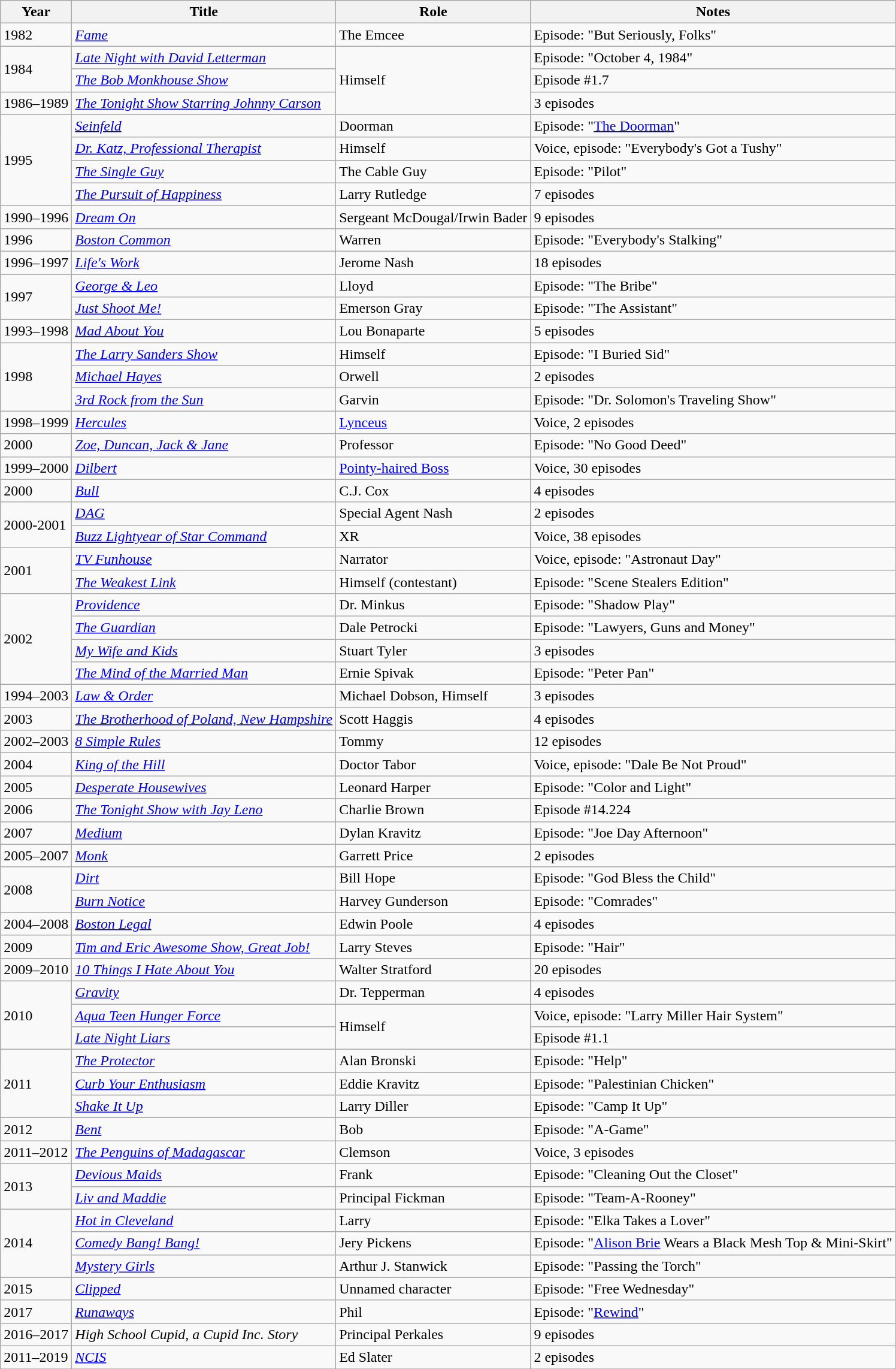<table class="wikitable sortable">
<tr>
<th>Year</th>
<th>Title</th>
<th>Role</th>
<th>Notes</th>
</tr>
<tr>
<td>1982</td>
<td><em><a href='#'>Fame</a></em></td>
<td>The Emcee</td>
<td>Episode: "But Seriously, Folks"</td>
</tr>
<tr>
<td rowspan="2">1984</td>
<td><em><a href='#'>Late Night with David Letterman</a></em></td>
<td rowspan="3">Himself</td>
<td>Episode: "October 4, 1984"</td>
</tr>
<tr>
<td><em><a href='#'>The Bob Monkhouse Show</a></em></td>
<td>Episode #1.7</td>
</tr>
<tr>
<td>1986–1989</td>
<td><em><a href='#'>The Tonight Show Starring Johnny Carson</a></em></td>
<td>3 episodes</td>
</tr>
<tr>
<td rowspan="4">1995</td>
<td><em><a href='#'>Seinfeld</a></em></td>
<td>Doorman</td>
<td>Episode: "<a href='#'>The Doorman</a>"</td>
</tr>
<tr>
<td><em><a href='#'>Dr. Katz, Professional Therapist</a></em></td>
<td>Himself</td>
<td>Voice, episode: "Everybody's Got a Tushy"</td>
</tr>
<tr>
<td><em><a href='#'>The Single Guy</a></em></td>
<td>The Cable Guy</td>
<td>Episode: "Pilot"</td>
</tr>
<tr>
<td><em><a href='#'>The Pursuit of Happiness</a></em></td>
<td>Larry Rutledge</td>
<td>7 episodes</td>
</tr>
<tr>
<td>1990–1996</td>
<td><em><a href='#'>Dream On</a></em></td>
<td>Sergeant McDougal/Irwin Bader</td>
<td>9 episodes</td>
</tr>
<tr>
<td>1996</td>
<td><em><a href='#'>Boston Common</a></em></td>
<td>Warren</td>
<td>Episode: "Everybody's Stalking"</td>
</tr>
<tr>
<td>1996–1997</td>
<td><em><a href='#'>Life's Work</a></em></td>
<td>Jerome Nash</td>
<td>18 episodes</td>
</tr>
<tr>
<td rowspan="2">1997</td>
<td><em><a href='#'>George & Leo</a></em></td>
<td>Lloyd</td>
<td>Episode: "The Bribe"</td>
</tr>
<tr>
<td><em><a href='#'>Just Shoot Me!</a></em></td>
<td>Emerson Gray</td>
<td>Episode: "The Assistant"</td>
</tr>
<tr>
<td>1993–1998</td>
<td><em><a href='#'>Mad About You</a></em></td>
<td>Lou Bonaparte</td>
<td>5 episodes</td>
</tr>
<tr>
<td rowspan="3">1998</td>
<td><em><a href='#'>The Larry Sanders Show</a></em></td>
<td>Himself</td>
<td>Episode: "I Buried Sid"</td>
</tr>
<tr>
<td><em><a href='#'>Michael Hayes</a></em></td>
<td>Orwell</td>
<td>2 episodes</td>
</tr>
<tr>
<td><em><a href='#'>3rd Rock from the Sun</a></em></td>
<td>Garvin</td>
<td>Episode: "Dr. Solomon's Traveling Show"</td>
</tr>
<tr>
<td>1998–1999</td>
<td><em><a href='#'>Hercules</a></em></td>
<td><a href='#'>Lynceus</a></td>
<td>Voice, 2 episodes</td>
</tr>
<tr>
<td>2000</td>
<td><em><a href='#'>Zoe, Duncan, Jack & Jane</a></em></td>
<td>Professor</td>
<td>Episode: "No Good Deed"</td>
</tr>
<tr>
<td>1999–2000</td>
<td><em><a href='#'>Dilbert</a></em></td>
<td><a href='#'>Pointy-haired Boss</a></td>
<td>Voice, 30 episodes</td>
</tr>
<tr>
<td>2000</td>
<td><em><a href='#'>Bull</a></em></td>
<td>C.J. Cox</td>
<td>4 episodes</td>
</tr>
<tr>
<td rowspan="2">2000-2001</td>
<td><em><a href='#'>DAG</a></em></td>
<td>Special Agent Nash</td>
<td>2 episodes</td>
</tr>
<tr>
<td><em><a href='#'>Buzz Lightyear of Star Command</a></em></td>
<td>XR</td>
<td>Voice, 38 episodes</td>
</tr>
<tr>
<td rowspan="2">2001</td>
<td><em><a href='#'>TV Funhouse</a></em></td>
<td>Narrator</td>
<td>Voice, episode: "Astronaut Day"</td>
</tr>
<tr>
<td><em><a href='#'>The Weakest Link</a></em></td>
<td>Himself (contestant)</td>
<td>Episode: "Scene Stealers Edition"</td>
</tr>
<tr>
<td rowspan="4">2002</td>
<td><em><a href='#'>Providence</a></em></td>
<td>Dr. Minkus</td>
<td>Episode: "Shadow Play"</td>
</tr>
<tr>
<td><em><a href='#'>The Guardian</a></em></td>
<td>Dale Petrocki</td>
<td>Episode: "Lawyers, Guns and Money"</td>
</tr>
<tr>
<td><em><a href='#'>My Wife and Kids</a></em></td>
<td>Stuart Tyler</td>
<td>3 episodes</td>
</tr>
<tr>
<td><em><a href='#'>The Mind of the Married Man</a></em></td>
<td>Ernie Spivak</td>
<td>Episode: "Peter Pan"</td>
</tr>
<tr>
<td>1994–2003</td>
<td><em><a href='#'>Law & Order</a></em></td>
<td>Michael Dobson, Himself</td>
<td>3 episodes</td>
</tr>
<tr>
<td>2003</td>
<td><em><a href='#'>The Brotherhood of Poland, New Hampshire</a></em></td>
<td>Scott Haggis</td>
<td>4 episodes</td>
</tr>
<tr>
<td>2002–2003</td>
<td><em><a href='#'>8 Simple Rules</a></em></td>
<td>Tommy</td>
<td>12 episodes</td>
</tr>
<tr>
<td>2004</td>
<td><em><a href='#'>King of the Hill</a></em></td>
<td>Doctor Tabor</td>
<td>Voice, episode: "Dale Be Not Proud"</td>
</tr>
<tr>
<td>2005</td>
<td><em><a href='#'>Desperate Housewives</a></em></td>
<td>Leonard Harper</td>
<td>Episode: "Color and Light"</td>
</tr>
<tr>
<td>2006</td>
<td><em><a href='#'>The Tonight Show with Jay Leno</a></em></td>
<td>Charlie Brown</td>
<td>Episode #14.224</td>
</tr>
<tr>
<td>2007</td>
<td><em><a href='#'>Medium</a></em></td>
<td>Dylan Kravitz</td>
<td>Episode: "Joe Day Afternoon"</td>
</tr>
<tr>
<td>2005–2007</td>
<td><em><a href='#'>Monk</a></em></td>
<td>Garrett Price</td>
<td>2 episodes</td>
</tr>
<tr>
<td rowspan="2">2008</td>
<td><em><a href='#'>Dirt</a></em></td>
<td>Bill Hope</td>
<td>Episode: "God Bless the Child"</td>
</tr>
<tr>
<td><em><a href='#'>Burn Notice</a></em></td>
<td>Harvey Gunderson</td>
<td>Episode: "Comrades"</td>
</tr>
<tr>
<td>2004–2008</td>
<td><em><a href='#'>Boston Legal</a></em></td>
<td>Edwin Poole</td>
<td>4 episodes</td>
</tr>
<tr>
<td>2009</td>
<td><em><a href='#'>Tim and Eric Awesome Show, Great Job!</a></em></td>
<td>Larry Steves</td>
<td>Episode: "Hair"</td>
</tr>
<tr>
<td>2009–2010</td>
<td><em><a href='#'>10 Things I Hate About You</a></em></td>
<td>Walter Stratford</td>
<td>20 episodes</td>
</tr>
<tr>
<td rowspan="3">2010</td>
<td><em><a href='#'>Gravity</a></em></td>
<td>Dr. Tepperman</td>
<td>4 episodes</td>
</tr>
<tr>
<td><em><a href='#'>Aqua Teen Hunger Force</a></em></td>
<td rowspan="2">Himself</td>
<td>Voice, episode: "Larry Miller Hair System"</td>
</tr>
<tr>
<td><em><a href='#'>Late Night Liars</a></em></td>
<td>Episode #1.1</td>
</tr>
<tr>
<td rowspan="3">2011</td>
<td><em><a href='#'>The Protector</a></em></td>
<td>Alan Bronski</td>
<td>Episode: "Help"</td>
</tr>
<tr>
<td><em><a href='#'>Curb Your Enthusiasm</a></em></td>
<td>Eddie Kravitz</td>
<td>Episode: "Palestinian Chicken"</td>
</tr>
<tr>
<td><em><a href='#'>Shake It Up</a></em></td>
<td>Larry Diller</td>
<td>Episode: "Camp It Up"</td>
</tr>
<tr>
<td>2012</td>
<td><em><a href='#'>Bent</a></em></td>
<td>Bob</td>
<td>Episode: "A-Game"</td>
</tr>
<tr>
<td>2011–2012</td>
<td><em><a href='#'>The Penguins of Madagascar</a></em></td>
<td>Clemson</td>
<td>Voice, 3 episodes</td>
</tr>
<tr>
<td rowspan="2">2013</td>
<td><em><a href='#'>Devious Maids</a></em></td>
<td>Frank</td>
<td>Episode: "Cleaning Out the Closet"</td>
</tr>
<tr>
<td><em><a href='#'>Liv and Maddie</a></em></td>
<td>Principal Fickman</td>
<td>Episode: "Team-A-Rooney"</td>
</tr>
<tr>
<td rowspan="3">2014</td>
<td><em><a href='#'>Hot in Cleveland</a></em></td>
<td>Larry</td>
<td>Episode: "Elka Takes a Lover"</td>
</tr>
<tr>
<td><em><a href='#'>Comedy Bang! Bang!</a></em></td>
<td>Jery Pickens</td>
<td>Episode: "<a href='#'>Alison Brie</a> Wears a Black Mesh Top & Mini-Skirt"</td>
</tr>
<tr>
<td><em><a href='#'>Mystery Girls</a></em></td>
<td>Arthur J. Stanwick</td>
<td>Episode: "Passing the Torch"</td>
</tr>
<tr>
<td>2015</td>
<td><em><a href='#'>Clipped</a></em></td>
<td>Unnamed character</td>
<td>Episode: "Free Wednesday"</td>
</tr>
<tr>
<td>2017</td>
<td><em><a href='#'>Runaways</a></em></td>
<td>Phil</td>
<td>Episode: "<a href='#'>Rewind</a>"</td>
</tr>
<tr>
<td>2016–2017</td>
<td><em>High School Cupid, a Cupid Inc. Story</em></td>
<td>Principal Perkales</td>
<td>9 episodes</td>
</tr>
<tr>
<td>2011–2019</td>
<td><em><a href='#'>NCIS</a></em></td>
<td>Ed Slater</td>
<td>2 episodes</td>
</tr>
<tr>
</tr>
</table>
